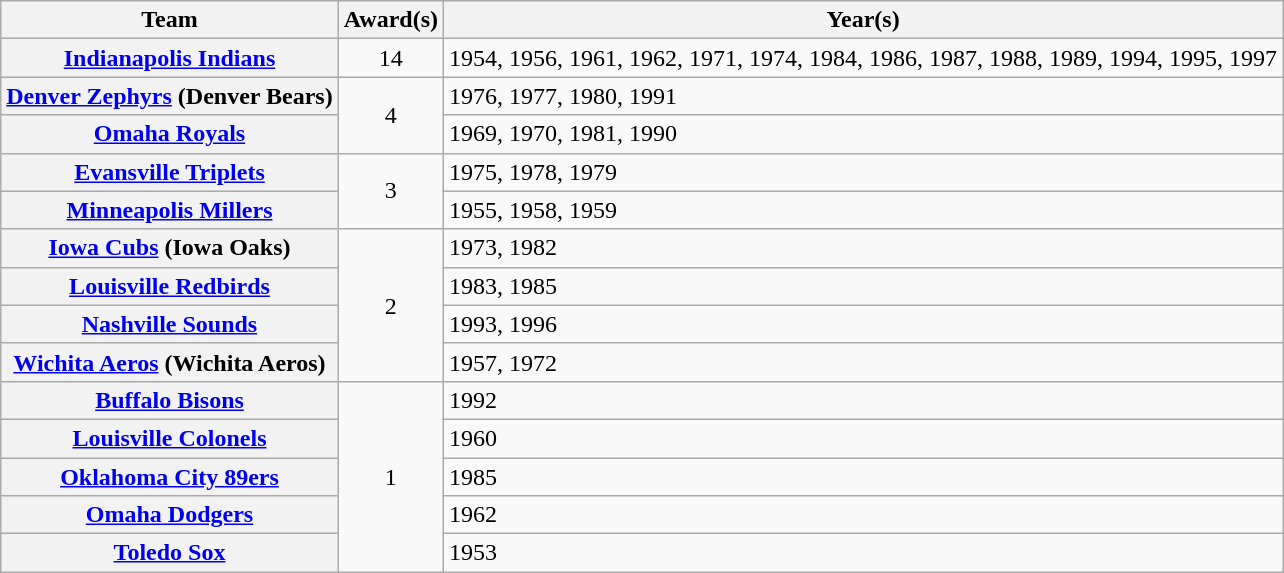<table class="wikitable sortable plainrowheaders" style="text-align:left">
<tr>
<th scope="col">Team</th>
<th scope="col">Award(s)</th>
<th scope="col">Year(s)</th>
</tr>
<tr>
<th scope="row"><a href='#'>Indianapolis Indians</a></th>
<td style="text-align:center">14</td>
<td>1954, 1956, 1961, 1962, 1971, 1974, 1984, 1986, 1987, 1988, 1989, 1994, 1995, 1997</td>
</tr>
<tr>
<th scope="row"><a href='#'>Denver Zephyrs</a> (Denver Bears)</th>
<td style="text-align:center" rowspan="2">4</td>
<td>1976, 1977, 1980, 1991</td>
</tr>
<tr>
<th scope="row"><a href='#'>Omaha Royals</a></th>
<td>1969, 1970, 1981, 1990</td>
</tr>
<tr>
<th scope="row"><a href='#'>Evansville Triplets</a></th>
<td style="text-align:center" rowspan="2">3</td>
<td>1975, 1978, 1979</td>
</tr>
<tr>
<th scope="row"><a href='#'>Minneapolis Millers</a></th>
<td>1955, 1958, 1959</td>
</tr>
<tr>
<th scope="row"><a href='#'>Iowa Cubs</a> (Iowa Oaks)</th>
<td style="text-align:center" rowspan="4">2</td>
<td>1973, 1982</td>
</tr>
<tr>
<th scope="row"><a href='#'>Louisville Redbirds</a></th>
<td>1983, 1985</td>
</tr>
<tr>
<th scope="row"><a href='#'>Nashville Sounds</a></th>
<td>1993, 1996</td>
</tr>
<tr>
<th scope="row"><a href='#'>Wichita Aeros</a> (Wichita Aeros)</th>
<td>1957, 1972</td>
</tr>
<tr>
<th scope="row"><a href='#'>Buffalo Bisons</a></th>
<td style="text-align:center" rowspan="5">1</td>
<td>1992</td>
</tr>
<tr>
<th scope="row"><a href='#'>Louisville Colonels</a></th>
<td>1960</td>
</tr>
<tr>
<th scope="row"><a href='#'>Oklahoma City 89ers</a></th>
<td>1985</td>
</tr>
<tr>
<th scope="row"><a href='#'>Omaha Dodgers</a></th>
<td>1962</td>
</tr>
<tr>
<th scope="row"><a href='#'>Toledo Sox</a></th>
<td>1953</td>
</tr>
</table>
